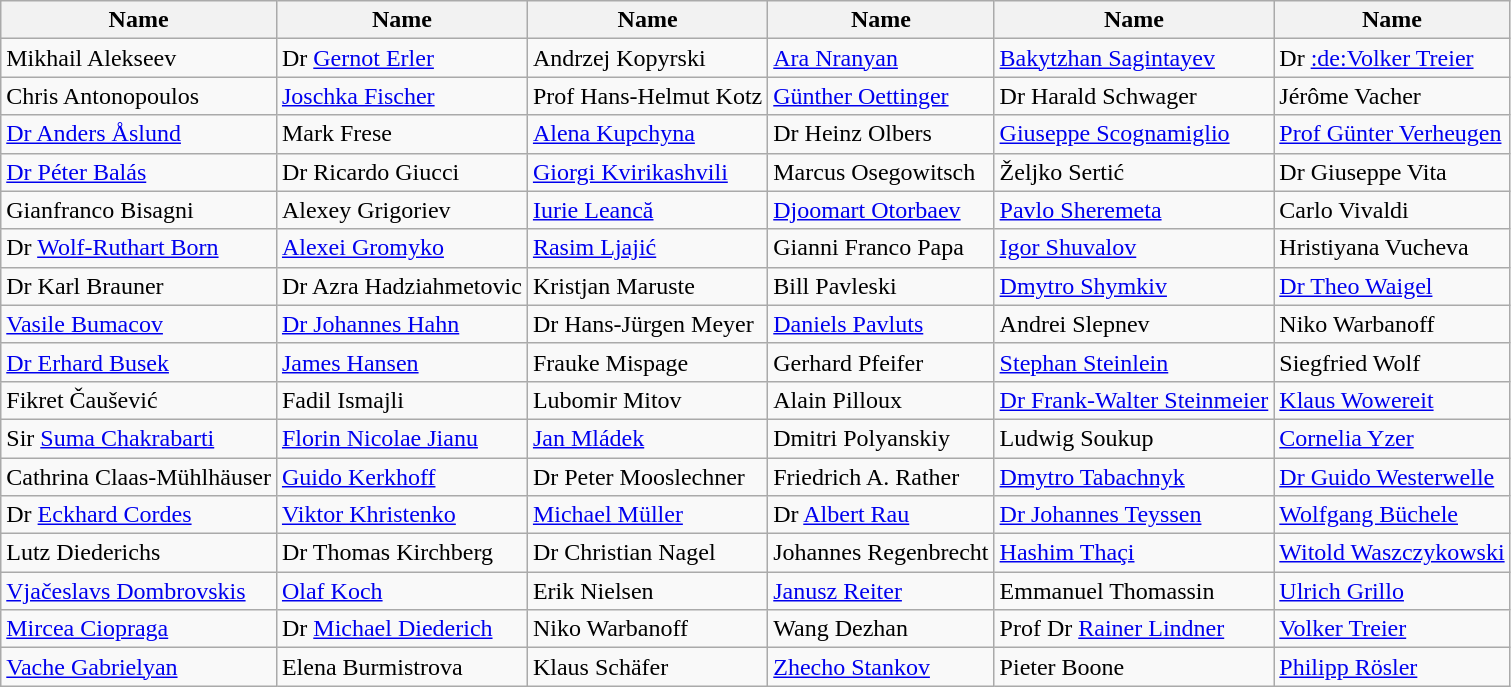<table class="wikitable">
<tr>
<th>Name</th>
<th>Name</th>
<th>Name</th>
<th>Name</th>
<th>Name</th>
<th>Name</th>
</tr>
<tr>
<td>Mikhail Alekseev</td>
<td>Dr <a href='#'>Gernot Erler</a></td>
<td>Andrzej Kopyrski</td>
<td><a href='#'>Ara Nranyan</a></td>
<td><a href='#'>Bakytzhan Sagintayev</a></td>
<td>Dr <a href='#'>:de:Volker Treier</a></td>
</tr>
<tr>
<td>Chris Antonopoulos</td>
<td><a href='#'>Joschka Fischer</a></td>
<td>Prof Hans-Helmut Kotz</td>
<td><a href='#'>Günther Oettinger</a></td>
<td>Dr Harald Schwager</td>
<td>Jérôme Vacher</td>
</tr>
<tr>
<td><a href='#'>Dr Anders Åslund</a></td>
<td>Mark Frese</td>
<td><a href='#'>Alena Kupchyna</a></td>
<td>Dr Heinz Olbers</td>
<td><a href='#'>Giuseppe Scognamiglio</a></td>
<td><a href='#'>Prof Günter Verheugen</a></td>
</tr>
<tr>
<td><a href='#'>Dr Péter Balás</a></td>
<td>Dr Ricardo Giucci</td>
<td><a href='#'>Giorgi Kvirikashvili</a></td>
<td>Marcus Osegowitsch</td>
<td>Željko Sertić</td>
<td>Dr Giuseppe Vita</td>
</tr>
<tr>
<td>Gianfranco Bisagni</td>
<td>Alexey Grigoriev</td>
<td><a href='#'>Iurie Leancă</a></td>
<td><a href='#'>Djoomart Otorbaev</a></td>
<td><a href='#'>Pavlo Sheremeta</a></td>
<td>Carlo Vivaldi</td>
</tr>
<tr>
<td>Dr <a href='#'>Wolf-Ruthart Born</a></td>
<td><a href='#'>Alexei Gromyko</a></td>
<td><a href='#'>Rasim Ljajić</a></td>
<td>Gianni Franco Papa</td>
<td><a href='#'>Igor Shuvalov</a></td>
<td>Hristiyana Vucheva</td>
</tr>
<tr>
<td>Dr Karl Brauner</td>
<td>Dr Azra Hadziahmetovic</td>
<td>Kristjan Maruste</td>
<td>Bill Pavleski</td>
<td><a href='#'>Dmytro Shymkiv</a></td>
<td><a href='#'>Dr Theo Waigel</a></td>
</tr>
<tr>
<td><a href='#'>Vasile Bumacov</a></td>
<td><a href='#'>Dr Johannes Hahn</a></td>
<td>Dr Hans-Jürgen Meyer</td>
<td><a href='#'>Daniels Pavluts</a></td>
<td>Andrei Slepnev</td>
<td>Niko Warbanoff</td>
</tr>
<tr>
<td><a href='#'>Dr Erhard Busek</a></td>
<td><a href='#'>James Hansen</a></td>
<td>Frauke Mispage</td>
<td>Gerhard Pfeifer</td>
<td><a href='#'>Stephan Steinlein</a></td>
<td>Siegfried Wolf</td>
</tr>
<tr>
<td>Fikret Čaušević</td>
<td>Fadil Ismajli</td>
<td>Lubomir Mitov</td>
<td>Alain Pilloux</td>
<td><a href='#'>Dr Frank-Walter Steinmeier</a></td>
<td><a href='#'>Klaus Wowereit</a></td>
</tr>
<tr>
<td>Sir <a href='#'>Suma Chakrabarti</a></td>
<td><a href='#'>Florin Nicolae Jianu</a></td>
<td><a href='#'>Jan Mládek</a></td>
<td>Dmitri Polyanskiy</td>
<td>Ludwig Soukup</td>
<td><a href='#'>Cornelia Yzer</a></td>
</tr>
<tr>
<td>Cathrina Claas-Mühlhäuser</td>
<td><a href='#'>Guido Kerkhoff</a></td>
<td>Dr Peter Mooslechner</td>
<td>Friedrich A. Rather</td>
<td><a href='#'>Dmytro Tabachnyk</a></td>
<td><a href='#'>Dr Guido Westerwelle</a></td>
</tr>
<tr>
<td>Dr <a href='#'>Eckhard Cordes</a></td>
<td><a href='#'>Viktor Khristenko</a></td>
<td><a href='#'>Michael Müller</a></td>
<td>Dr <a href='#'>Albert Rau</a></td>
<td><a href='#'>Dr Johannes Teyssen</a></td>
<td><a href='#'>Wolfgang Büchele</a></td>
</tr>
<tr>
<td>Lutz Diederichs</td>
<td>Dr Thomas Kirchberg</td>
<td>Dr Christian Nagel</td>
<td>Johannes Regenbrecht</td>
<td><a href='#'>Hashim Thaçi</a></td>
<td><a href='#'>Witold Waszczykowski</a></td>
</tr>
<tr>
<td><a href='#'>Vjačeslavs Dombrovskis</a></td>
<td><a href='#'>Olaf Koch</a></td>
<td>Erik Nielsen</td>
<td><a href='#'>Janusz Reiter</a></td>
<td>Emmanuel Thomassin</td>
<td><a href='#'>Ulrich Grillo</a></td>
</tr>
<tr>
<td><a href='#'>Mircea Ciopraga</a></td>
<td>Dr <a href='#'>Michael Diederich</a></td>
<td>Niko Warbanoff</td>
<td>Wang Dezhan</td>
<td>Prof Dr <a href='#'>Rainer Lindner</a></td>
<td><a href='#'>Volker Treier</a></td>
</tr>
<tr>
<td><a href='#'>Vache Gabrielyan</a></td>
<td>Elena Burmistrova</td>
<td>Klaus Schäfer</td>
<td><a href='#'>Zhecho Stankov</a></td>
<td>Pieter Boone</td>
<td><a href='#'>Philipp Rösler</a></td>
</tr>
</table>
